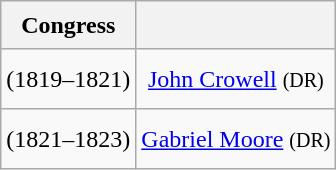<table class=wikitable style="text-align:center">
<tr style="height:2em">
<th>Congress</th>
<th></th>
</tr>
<tr style="height:2.5em">
<td><strong></strong> (1819–1821)</td>
<td><a href='#'>John Crowell</a> <small>(DR)</small></td>
</tr>
<tr style="height:2.5em">
<td><strong></strong> (1821–1823)</td>
<td><a href='#'>Gabriel Moore</a> <small>(DR)</small></td>
</tr>
</table>
